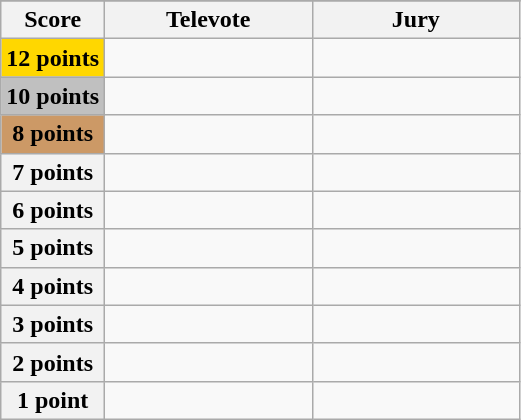<table class="wikitable">
<tr>
</tr>
<tr>
<th scope="col" width="20%">Score</th>
<th scope="col" width="40%">Televote</th>
<th scope="col" width="40%">Jury</th>
</tr>
<tr>
<th scope="row" style="background:gold">12 points</th>
<td></td>
<td></td>
</tr>
<tr>
<th scope="row" style="background:silver">10 points</th>
<td></td>
<td></td>
</tr>
<tr>
<th scope="row" style="background:#CC9966">8 points</th>
<td></td>
<td></td>
</tr>
<tr>
<th scope="row">7 points</th>
<td></td>
<td></td>
</tr>
<tr>
<th scope="row">6 points</th>
<td></td>
<td></td>
</tr>
<tr>
<th scope="row">5 points</th>
<td></td>
<td></td>
</tr>
<tr>
<th scope="row">4 points</th>
<td></td>
<td></td>
</tr>
<tr>
<th scope="row">3 points</th>
<td></td>
<td></td>
</tr>
<tr>
<th scope="row">2 points</th>
<td></td>
<td></td>
</tr>
<tr>
<th scope="row">1 point</th>
<td></td>
<td></td>
</tr>
</table>
